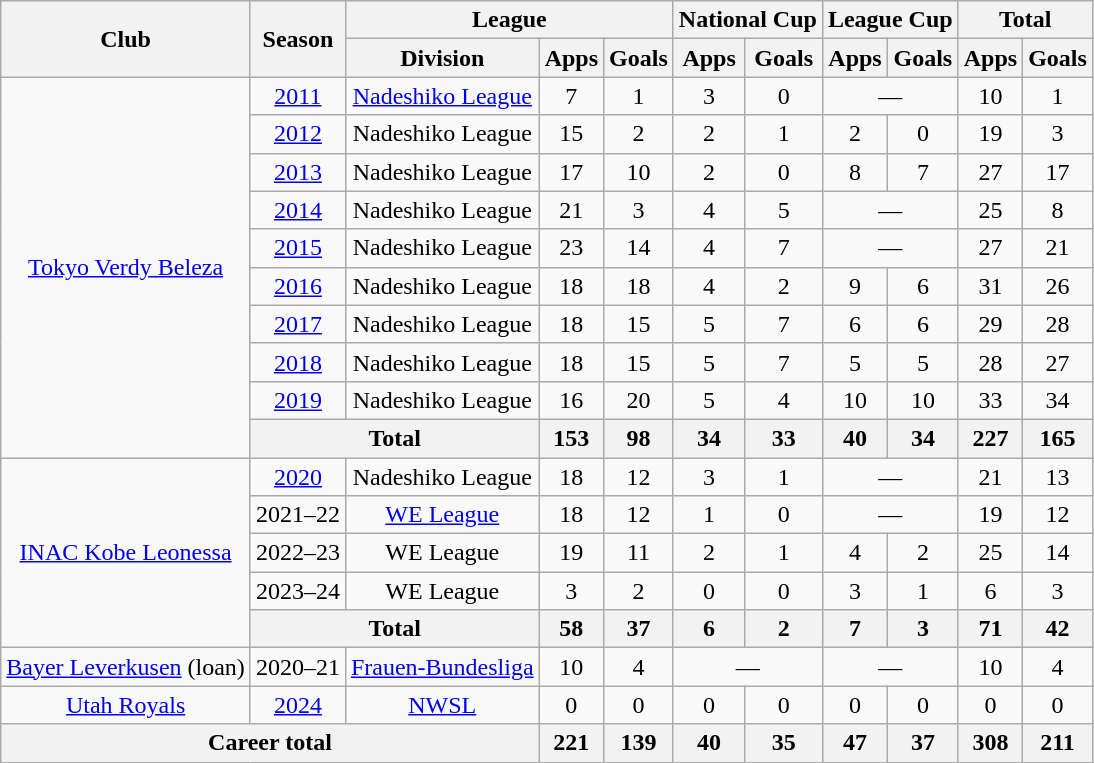<table class="wikitable" style="text-align: center;">
<tr>
<th rowspan="2">Club</th>
<th rowspan="2">Season</th>
<th colspan="3">League</th>
<th colspan="2">National Cup</th>
<th colspan="2">League Cup</th>
<th colspan="2">Total</th>
</tr>
<tr>
<th>Division</th>
<th>Apps</th>
<th>Goals</th>
<th>Apps</th>
<th>Goals</th>
<th>Apps</th>
<th>Goals</th>
<th>Apps</th>
<th>Goals</th>
</tr>
<tr>
<td rowspan="10"><a href='#'>Tokyo Verdy Beleza</a></td>
<td><a href='#'>2011</a></td>
<td><a href='#'>Nadeshiko League</a></td>
<td>7</td>
<td>1</td>
<td>3</td>
<td>0</td>
<td colspan=2>—</td>
<td>10</td>
<td>1</td>
</tr>
<tr>
<td><a href='#'>2012</a></td>
<td>Nadeshiko League</td>
<td>15</td>
<td>2</td>
<td>2</td>
<td>1</td>
<td>2</td>
<td>0</td>
<td>19</td>
<td>3</td>
</tr>
<tr>
<td><a href='#'>2013</a></td>
<td>Nadeshiko League</td>
<td>17</td>
<td>10</td>
<td>2</td>
<td>0</td>
<td>8</td>
<td>7</td>
<td>27</td>
<td>17</td>
</tr>
<tr>
<td><a href='#'>2014</a></td>
<td>Nadeshiko League</td>
<td>21</td>
<td>3</td>
<td>4</td>
<td>5</td>
<td colspan=2>—</td>
<td>25</td>
<td>8</td>
</tr>
<tr>
<td><a href='#'>2015</a></td>
<td>Nadeshiko League</td>
<td>23</td>
<td>14</td>
<td>4</td>
<td>7</td>
<td colspan=2>—</td>
<td>27</td>
<td>21</td>
</tr>
<tr>
<td><a href='#'>2016</a></td>
<td>Nadeshiko League</td>
<td>18</td>
<td>18</td>
<td>4</td>
<td>2</td>
<td>9</td>
<td>6</td>
<td>31</td>
<td>26</td>
</tr>
<tr>
<td><a href='#'>2017</a></td>
<td>Nadeshiko League</td>
<td>18</td>
<td>15</td>
<td>5</td>
<td>7</td>
<td>6</td>
<td>6</td>
<td>29</td>
<td>28</td>
</tr>
<tr>
<td><a href='#'>2018</a></td>
<td>Nadeshiko League</td>
<td>18</td>
<td>15</td>
<td>5</td>
<td>7</td>
<td>5</td>
<td>5</td>
<td>28</td>
<td>27</td>
</tr>
<tr>
<td><a href='#'>2019</a></td>
<td>Nadeshiko League</td>
<td>16</td>
<td>20</td>
<td>5</td>
<td>4</td>
<td>10</td>
<td>10</td>
<td>33</td>
<td>34</td>
</tr>
<tr>
<th colspan="2">Total</th>
<th>153</th>
<th>98</th>
<th>34</th>
<th>33</th>
<th>40</th>
<th>34</th>
<th>227</th>
<th>165</th>
</tr>
<tr>
<td rowspan="5"><a href='#'>INAC Kobe Leonessa</a></td>
<td><a href='#'>2020</a></td>
<td>Nadeshiko League</td>
<td>18</td>
<td>12</td>
<td>3</td>
<td>1</td>
<td colspan="2">—</td>
<td>21</td>
<td>13</td>
</tr>
<tr>
<td>2021–22</td>
<td><a href='#'>WE League</a></td>
<td>18</td>
<td>12</td>
<td>1</td>
<td>0</td>
<td colspan="2">—</td>
<td>19</td>
<td>12</td>
</tr>
<tr>
<td>2022–23</td>
<td>WE League</td>
<td>19</td>
<td>11</td>
<td>2</td>
<td>1</td>
<td>4</td>
<td>2</td>
<td>25</td>
<td>14</td>
</tr>
<tr>
<td>2023–24</td>
<td>WE League</td>
<td>3</td>
<td>2</td>
<td>0</td>
<td>0</td>
<td>3</td>
<td>1</td>
<td>6</td>
<td>3</td>
</tr>
<tr>
<th colspan="2">Total</th>
<th>58</th>
<th>37</th>
<th>6</th>
<th>2</th>
<th>7</th>
<th>3</th>
<th>71</th>
<th>42</th>
</tr>
<tr>
<td><a href='#'>Bayer Leverkusen</a> (loan)</td>
<td>2020–21</td>
<td><a href='#'>Frauen-Bundesliga</a></td>
<td>10</td>
<td>4</td>
<td colspan="2">—</td>
<td colspan="2">—</td>
<td>10</td>
<td>4</td>
</tr>
<tr>
<td><a href='#'>Utah Royals</a></td>
<td><a href='#'>2024</a></td>
<td><a href='#'>NWSL</a></td>
<td>0</td>
<td>0</td>
<td>0</td>
<td>0</td>
<td>0</td>
<td>0</td>
<td>0</td>
<td>0</td>
</tr>
<tr>
<th colspan="3">Career total</th>
<th>221</th>
<th>139</th>
<th>40</th>
<th>35</th>
<th>47</th>
<th>37</th>
<th>308</th>
<th>211</th>
</tr>
</table>
